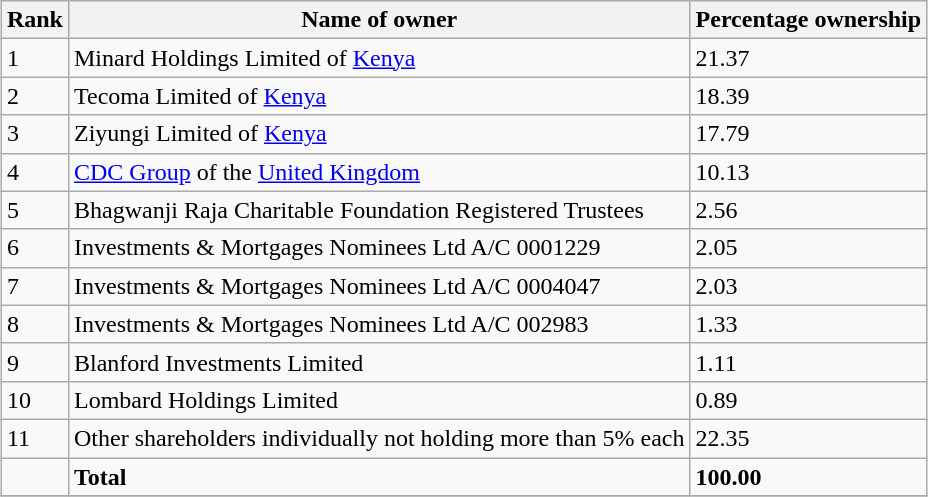<table class="wikitable sortable" style="margin-left:auto;margin-right:auto">
<tr>
<th style="width:2em;">Rank</th>
<th>Name of owner</th>
<th>Percentage ownership</th>
</tr>
<tr>
<td>1</td>
<td>Minard Holdings Limited of <a href='#'>Kenya</a></td>
<td>21.37</td>
</tr>
<tr>
<td>2</td>
<td>Tecoma Limited of <a href='#'>Kenya</a></td>
<td>18.39</td>
</tr>
<tr>
<td>3</td>
<td>Ziyungi Limited of <a href='#'>Kenya</a></td>
<td>17.79</td>
</tr>
<tr>
<td>4</td>
<td><a href='#'>CDC Group</a> of the <a href='#'>United Kingdom</a></td>
<td>10.13</td>
</tr>
<tr>
<td>5</td>
<td>Bhagwanji Raja Charitable Foundation Registered Trustees</td>
<td>2.56</td>
</tr>
<tr>
<td>6</td>
<td>Investments & Mortgages Nominees Ltd A/C 0001229</td>
<td>2.05</td>
</tr>
<tr>
<td>7</td>
<td>Investments & Mortgages Nominees Ltd A/C 0004047</td>
<td>2.03</td>
</tr>
<tr>
<td>8</td>
<td>Investments & Mortgages Nominees Ltd A/C 002983</td>
<td>1.33</td>
</tr>
<tr>
<td>9</td>
<td>Blanford Investments Limited</td>
<td>1.11</td>
</tr>
<tr>
<td>10</td>
<td>Lombard Holdings Limited</td>
<td>0.89</td>
</tr>
<tr>
<td>11</td>
<td>Other shareholders individually not holding more than 5% each</td>
<td>22.35</td>
</tr>
<tr>
<td></td>
<td><strong>Total</strong></td>
<td><strong>100.00</strong></td>
</tr>
<tr>
</tr>
</table>
